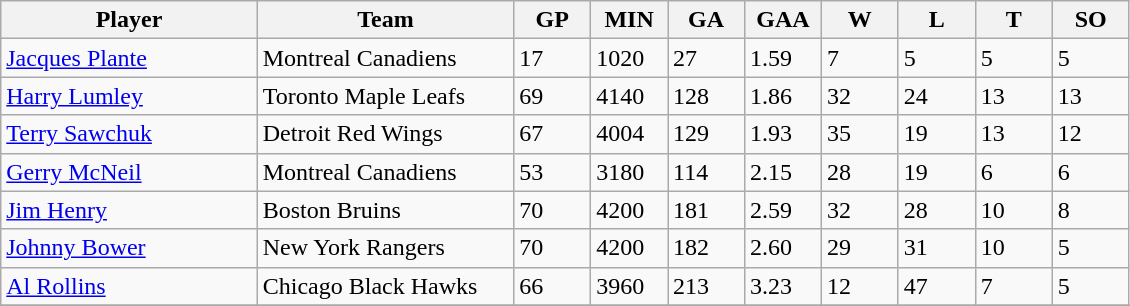<table class="wikitable">
<tr>
<th bgcolor="#DDDDFF" width="20%">Player</th>
<th bgcolor="#DDDDFF" width="20%">Team</th>
<th bgcolor="#DDDDFF" width="6%">GP</th>
<th bgcolor="#DDDDFF" width="6%">MIN</th>
<th bgcolor="#DDDDFF" width="6%">GA</th>
<th bgcolor="#DDDDFF" width="6%">GAA</th>
<th bgcolor="#DDDDFF" width="6%">W</th>
<th bgcolor="#DDDDFF" width="6%">L</th>
<th bgcolor="#DDDDFF" width="6%">T</th>
<th bgcolor="#DDDDFF" width="6%">SO</th>
</tr>
<tr>
<td><a href='#'>Jacques Plante</a></td>
<td>Montreal Canadiens</td>
<td>17</td>
<td>1020</td>
<td>27</td>
<td>1.59</td>
<td>7</td>
<td>5</td>
<td>5</td>
<td>5</td>
</tr>
<tr>
<td><a href='#'>Harry Lumley</a></td>
<td>Toronto Maple Leafs</td>
<td>69</td>
<td>4140</td>
<td>128</td>
<td>1.86</td>
<td>32</td>
<td>24</td>
<td>13</td>
<td>13</td>
</tr>
<tr>
<td><a href='#'>Terry Sawchuk</a></td>
<td>Detroit Red Wings</td>
<td>67</td>
<td>4004</td>
<td>129</td>
<td>1.93</td>
<td>35</td>
<td>19</td>
<td>13</td>
<td>12</td>
</tr>
<tr>
<td><a href='#'>Gerry McNeil</a></td>
<td>Montreal Canadiens</td>
<td>53</td>
<td>3180</td>
<td>114</td>
<td>2.15</td>
<td>28</td>
<td>19</td>
<td>6</td>
<td>6</td>
</tr>
<tr>
<td><a href='#'>Jim Henry</a></td>
<td>Boston Bruins</td>
<td>70</td>
<td>4200</td>
<td>181</td>
<td>2.59</td>
<td>32</td>
<td>28</td>
<td>10</td>
<td>8</td>
</tr>
<tr>
<td><a href='#'>Johnny Bower</a></td>
<td>New York Rangers</td>
<td>70</td>
<td>4200</td>
<td>182</td>
<td>2.60</td>
<td>29</td>
<td>31</td>
<td>10</td>
<td>5</td>
</tr>
<tr>
<td><a href='#'>Al Rollins</a></td>
<td>Chicago Black Hawks</td>
<td>66</td>
<td>3960</td>
<td>213</td>
<td>3.23</td>
<td>12</td>
<td>47</td>
<td>7</td>
<td>5</td>
</tr>
<tr>
</tr>
</table>
